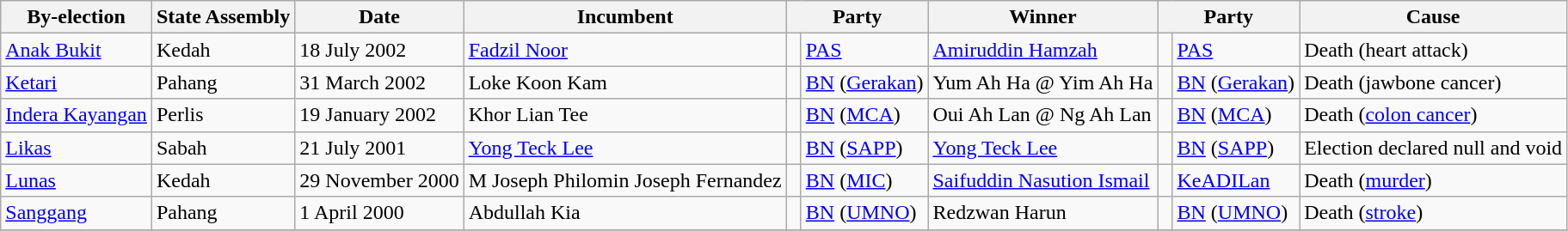<table class="wikitable">
<tr>
<th>By-election</th>
<th>State Assembly</th>
<th>Date</th>
<th>Incumbent</th>
<th colspan=2>Party</th>
<th>Winner</th>
<th colspan=2>Party</th>
<th>Cause</th>
</tr>
<tr>
<td><a href='#'>Anak Bukit</a></td>
<td>Kedah</td>
<td>18 July 2002</td>
<td><a href='#'>Fadzil Noor</a></td>
<td> </td>
<td><a href='#'>PAS</a></td>
<td><a href='#'>Amiruddin Hamzah</a></td>
<td> </td>
<td><a href='#'>PAS</a></td>
<td>Death (heart attack)</td>
</tr>
<tr>
<td><a href='#'>Ketari</a></td>
<td>Pahang</td>
<td>31 March 2002</td>
<td>Loke Koon Kam</td>
<td> </td>
<td><a href='#'>BN</a> (<a href='#'>Gerakan</a>)</td>
<td>Yum Ah Ha @ Yim Ah Ha</td>
<td> </td>
<td><a href='#'>BN</a> (<a href='#'>Gerakan</a>)</td>
<td>Death (jawbone cancer)</td>
</tr>
<tr>
<td><a href='#'>Indera Kayangan</a></td>
<td>Perlis</td>
<td>19 January 2002</td>
<td>Khor Lian Tee</td>
<td> </td>
<td><a href='#'>BN</a> (<a href='#'>MCA</a>)</td>
<td>Oui Ah Lan @ Ng Ah Lan</td>
<td> </td>
<td><a href='#'>BN</a> (<a href='#'>MCA</a>)</td>
<td>Death (<a href='#'>colon cancer</a>)</td>
</tr>
<tr>
<td><a href='#'>Likas</a></td>
<td>Sabah</td>
<td>21 July 2001</td>
<td><a href='#'>Yong Teck Lee</a></td>
<td> </td>
<td><a href='#'>BN</a> (<a href='#'>SAPP</a>)</td>
<td><a href='#'>Yong Teck Lee</a></td>
<td> </td>
<td><a href='#'>BN</a> (<a href='#'>SAPP</a>)</td>
<td>Election declared null and void</td>
</tr>
<tr>
<td><a href='#'>Lunas</a></td>
<td>Kedah</td>
<td>29 November 2000</td>
<td>M Joseph Philomin Joseph Fernandez</td>
<td> </td>
<td><a href='#'>BN</a> (<a href='#'>MIC</a>)</td>
<td><a href='#'>Saifuddin Nasution Ismail</a></td>
<td> </td>
<td><a href='#'>KeADILan</a></td>
<td>Death (<a href='#'>murder</a>)</td>
</tr>
<tr>
<td><a href='#'>Sanggang</a></td>
<td>Pahang</td>
<td>1 April 2000</td>
<td>Abdullah Kia</td>
<td> </td>
<td><a href='#'>BN</a> (<a href='#'>UMNO</a>)</td>
<td>Redzwan Harun</td>
<td> </td>
<td><a href='#'>BN</a> (<a href='#'>UMNO</a>)</td>
<td>Death (<a href='#'>stroke</a>)</td>
</tr>
<tr>
</tr>
</table>
